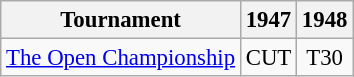<table class="wikitable" style="font-size:95%;text-align:center;">
<tr>
<th>Tournament</th>
<th>1947</th>
<th>1948</th>
</tr>
<tr>
<td align=left><a href='#'>The Open Championship</a></td>
<td>CUT</td>
<td>T30</td>
</tr>
</table>
